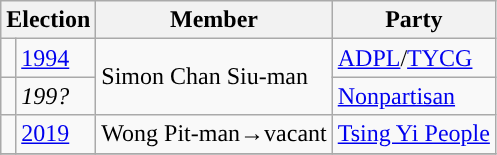<table class="wikitable">
<tr>
<th colspan="2">Election</th>
<th>Member</th>
<th>Party</th>
</tr>
<tr>
<td style="color:inherit;background:"></td>
<td><a href='#'>1994</a></td>
<td rowspan=2>Simon Chan Siu-man</td>
<td><a href='#'>ADPL</a>/<a href='#'>TYCG</a></td>
</tr>
<tr>
<td style="color:inherit;background:"></td>
<td><em>199?</em></td>
<td><a href='#'>Nonpartisan</a></td>
</tr>
<tr>
<td style="color:inherit;background:"></td>
<td><a href='#'>2019</a></td>
<td>Wong Pit-man→vacant</td>
<td><a href='#'>Tsing Yi People</a></td>
</tr>
<tr>
</tr>
</table>
